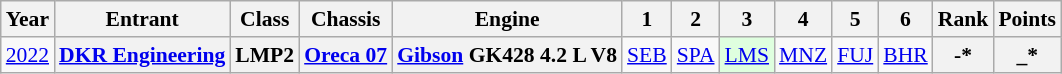<table class="wikitable" style="text-align:center; font-size:90%">
<tr>
<th>Year</th>
<th>Entrant</th>
<th>Class</th>
<th>Chassis</th>
<th>Engine</th>
<th>1</th>
<th>2</th>
<th>3</th>
<th>4</th>
<th>5</th>
<th>6</th>
<th>Rank</th>
<th>Points</th>
</tr>
<tr>
<td><a href='#'>2022</a></td>
<th><a href='#'>DKR Engineering</a></th>
<th>LMP2</th>
<th><a href='#'>Oreca 07</a></th>
<th><a href='#'>Gibson</a> GK428 4.2 L V8</th>
<td><a href='#'>SEB</a></td>
<td><a href='#'>SPA</a></td>
<td style="background:#DFFFDF;"><a href='#'>LMS</a><br></td>
<td><a href='#'>MNZ</a></td>
<td><a href='#'>FUJ</a></td>
<td><a href='#'>BHR</a></td>
<th>-*</th>
<th>_*</th>
</tr>
</table>
